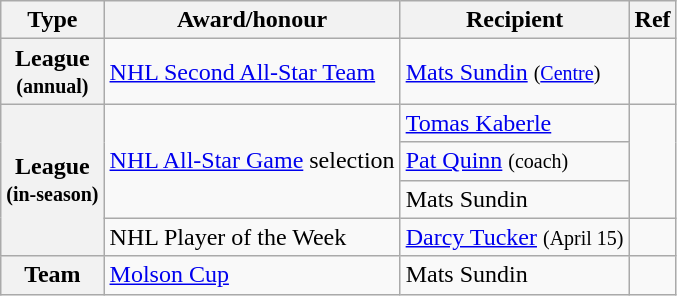<table class="wikitable">
<tr>
<th scope="col">Type</th>
<th scope="col">Award/honour</th>
<th scope="col">Recipient</th>
<th scope="col">Ref</th>
</tr>
<tr>
<th scope="row">League<br><small>(annual)</small></th>
<td><a href='#'>NHL Second All-Star Team</a></td>
<td><a href='#'>Mats Sundin</a> <small>(<a href='#'>Centre</a>)</small></td>
<td></td>
</tr>
<tr>
<th scope="row" rowspan="4">League<br><small>(in-season)</small></th>
<td rowspan="3"><a href='#'>NHL All-Star Game</a> selection</td>
<td><a href='#'>Tomas Kaberle</a></td>
<td rowspan="3"></td>
</tr>
<tr>
<td><a href='#'>Pat Quinn</a> <small>(coach)</small></td>
</tr>
<tr>
<td>Mats Sundin</td>
</tr>
<tr>
<td>NHL Player of the Week</td>
<td><a href='#'>Darcy Tucker</a> <small>(April 15)</small></td>
<td></td>
</tr>
<tr>
<th scope="row" rowspan="5">Team</th>
<td><a href='#'>Molson Cup</a></td>
<td>Mats Sundin</td>
<td></td>
</tr>
</table>
